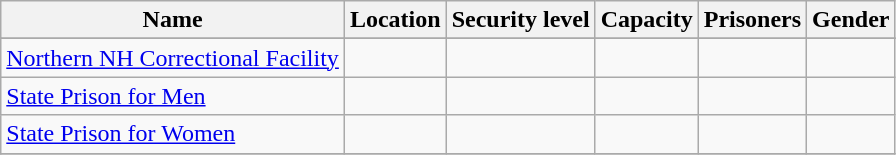<table style="float:left;" align="center" class="wikitable">
<tr>
<th>Name</th>
<th>Location</th>
<th>Security level</th>
<th>Capacity</th>
<th>Prisoners</th>
<th>Gender</th>
</tr>
<tr>
</tr>
<tr>
<td><a href='#'>Northern NH Correctional Facility</a></td>
<td></td>
<td></td>
<td></td>
<td></td>
<td></td>
</tr>
<tr>
<td><a href='#'>State Prison for Men</a></td>
<td></td>
<td></td>
<td></td>
<td></td>
<td></td>
</tr>
<tr>
<td><a href='#'>State Prison for Women</a></td>
<td></td>
<td></td>
<td></td>
<td></td>
<td></td>
</tr>
<tr>
</tr>
</table>
